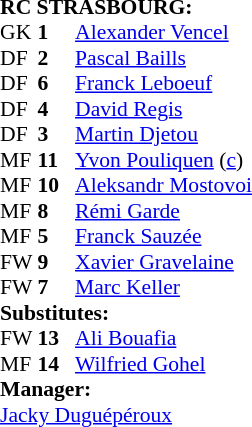<table style="font-size: 90%" cellspacing="0" cellpadding="0" align=center>
<tr>
<td colspan=4><strong>RC STRASBOURG:</strong></td>
</tr>
<tr>
<th width=25></th>
<th width=25></th>
</tr>
<tr>
<td>GK</td>
<td><strong>1</strong></td>
<td> <a href='#'>Alexander Vencel</a></td>
</tr>
<tr>
<td>DF</td>
<td><strong>2</strong></td>
<td> <a href='#'>Pascal Baills</a></td>
</tr>
<tr>
<td>DF</td>
<td><strong>6</strong></td>
<td> <a href='#'>Franck Leboeuf</a></td>
</tr>
<tr>
<td>DF</td>
<td><strong>4</strong></td>
<td> <a href='#'>David Regis</a></td>
</tr>
<tr>
<td>DF</td>
<td><strong>3</strong></td>
<td> <a href='#'>Martin Djetou</a></td>
</tr>
<tr>
<td>MF</td>
<td><strong>11</strong></td>
<td> <a href='#'>Yvon Pouliquen</a> (<a href='#'>c</a>)</td>
</tr>
<tr>
<td>MF</td>
<td><strong>10</strong></td>
<td> <a href='#'>Aleksandr Mostovoi</a></td>
</tr>
<tr>
<td>MF</td>
<td><strong>8</strong></td>
<td> <a href='#'>Rémi Garde</a></td>
<td></td>
<td></td>
</tr>
<tr>
<td>MF</td>
<td><strong>5</strong></td>
<td> <a href='#'>Franck Sauzée</a></td>
</tr>
<tr>
<td>FW</td>
<td><strong>9</strong></td>
<td> <a href='#'>Xavier Gravelaine</a></td>
</tr>
<tr>
<td>FW</td>
<td><strong>7</strong></td>
<td> <a href='#'>Marc Keller</a></td>
<td></td>
<td></td>
</tr>
<tr>
<td colspan=3><strong>Substitutes:</strong></td>
</tr>
<tr>
<td>FW</td>
<td><strong>13</strong></td>
<td> <a href='#'>Ali Bouafia</a></td>
<td></td>
<td></td>
</tr>
<tr>
<td>MF</td>
<td><strong>14</strong></td>
<td> <a href='#'>Wilfried Gohel</a></td>
<td></td>
<td></td>
</tr>
<tr>
<td colspan=3><strong>Manager:</strong></td>
</tr>
<tr>
<td colspan=4> <a href='#'>Jacky Duguépéroux</a></td>
</tr>
</table>
